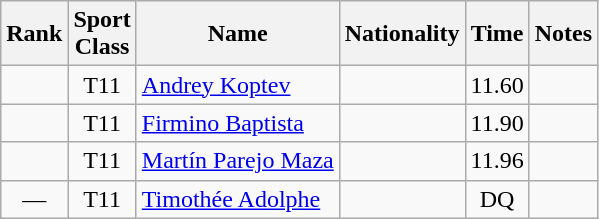<table class="wikitable sortable" style="text-align:center">
<tr>
<th>Rank</th>
<th>Sport<br>Class</th>
<th>Name</th>
<th>Nationality</th>
<th>Time</th>
<th>Notes</th>
</tr>
<tr>
<td></td>
<td>T11</td>
<td align=left><a href='#'>Andrey Koptev</a></td>
<td align=left></td>
<td>11.60</td>
<td></td>
</tr>
<tr>
<td></td>
<td>T11</td>
<td align=left><a href='#'>Firmino Baptista</a></td>
<td align=left></td>
<td>11.90</td>
<td></td>
</tr>
<tr>
<td></td>
<td>T11</td>
<td align=left><a href='#'>Martín Parejo Maza</a></td>
<td align=left></td>
<td>11.96</td>
<td></td>
</tr>
<tr>
<td>—</td>
<td>T11</td>
<td align=left><a href='#'>Timothée Adolphe</a></td>
<td align=left></td>
<td>DQ</td>
<td></td>
</tr>
</table>
